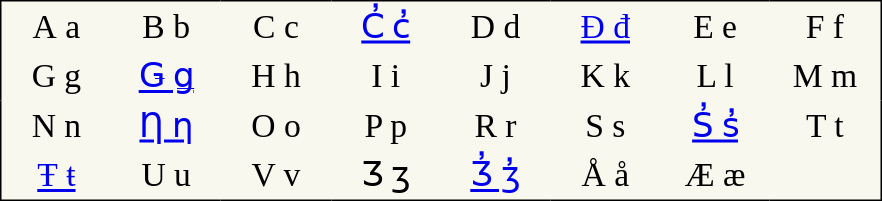<table style="font-family:Arial Unicode MS; font-size:1.4em; border-color:#000000; border-width:1px; border-style:solid; border-collapse:collapse; background-color:#F8F8EF">
<tr>
<td style="width:3em; text-align:center; padding: 3px;">А а</td>
<td style="width:3em; text-align:center; padding: 3px;">B b</td>
<td style="width:3em; text-align:center; padding: 3px;">C c</td>
<td style="width:3em; text-align:center; padding: 3px;"><a href='#'>C̓ c̓</a></td>
<td style="width:3em; text-align:center; padding: 3px;">D d</td>
<td style="width:3em; text-align:center; padding: 3px;"><a href='#'>Đ đ</a></td>
<td style="width:3em; text-align:center; padding: 3px;">E e</td>
<td style="width:3em; text-align:center; padding: 3px;">F f</td>
</tr>
<tr>
<td style="width:3em; text-align:center; padding: 3px;">G g</td>
<td style="width:3em; text-align:center; padding: 3px;"><a href='#'>Ǥ ǥ</a></td>
<td style="width:3em; text-align:center; padding: 3px;">H h</td>
<td style="width:3em; text-align:center; padding: 3px;">I i</td>
<td style="width:3em; text-align:center; padding: 3px;">J j</td>
<td style="width:3em; text-align:center; padding: 3px;">K k</td>
<td style="width:3em; text-align:center; padding: 3px;">L l</td>
<td style="width:3em; text-align:center; padding: 3px;">M m</td>
</tr>
<tr>
<td style="width:3em; text-align:center; padding: 3px;">N n</td>
<td style="width:3em; text-align:center; padding: 3px;"><a href='#'>Ƞ ƞ</a></td>
<td style="width:3em; text-align:center; padding: 3px;">O o</td>
<td style="width:3em; text-align:center; padding: 3px;">P p</td>
<td style="width:3em; text-align:center; padding: 3px;">R r</td>
<td style="width:3em; text-align:center; padding: 3px;">S s</td>
<td style="width:3em; text-align:center; padding: 3px;"><a href='#'>S̓ s̓</a></td>
<td style="width:3em; text-align:center; padding: 3px;">T t</td>
</tr>
<tr>
<td style="width:3em; text-align:center; padding: 3px;"><a href='#'>Ŧ ŧ</a></td>
<td style="width:3em; text-align:center; padding: 3px;">U u</td>
<td style="width:3em; text-align:center; padding: 3px;">V v</td>
<td style="width:3em; text-align:center; padding: 3px;">Ʒ ʒ</td>
<td style="width:3em; text-align:center; padding: 3px;"><a href='#'>Ʒ̓ ʒ̓</a></td>
<td style="width:3em; text-align:center; padding: 3px;">Å å</td>
<td style="width:3em; text-align:center; padding: 3px;">Æ æ</td>
<td></td>
</tr>
</table>
